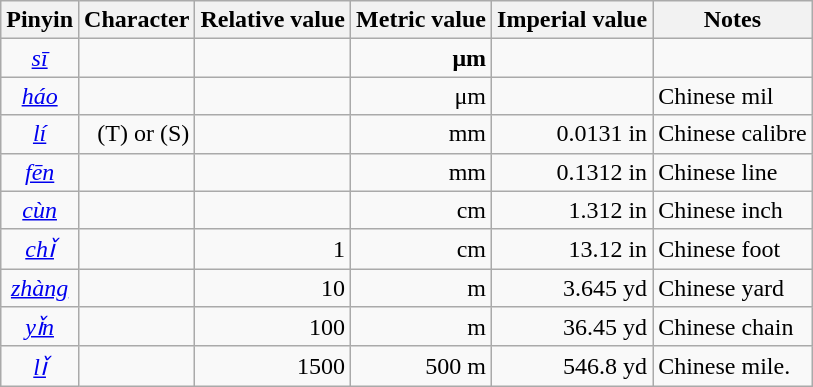<table class="wikitable">
<tr>
<th>Pinyin</th>
<th>Character</th>
<th>Relative value</th>
<th>Metric value</th>
<th>Imperial value</th>
<th>Notes</th>
</tr>
<tr>
<td align=center><em><a href='#'>sī</a> </em></td>
<td align=right><strong></strong></td>
<td align=right><strong></strong></td>
<td align=right><strong> μm</strong></td>
<td align=right><strong></strong></td>
<td align=left></td>
</tr>
<tr>
<td align=center><em><a href='#'>háo</a> </em></td>
<td align=right></td>
<td align=right></td>
<td align=right> μm</td>
<td align=right></td>
<td align=left>Chinese mil</td>
</tr>
<tr>
<td align=center><em><a href='#'>lí</a></em></td>
<td align=right> (T) or  (S)</td>
<td align=right></td>
<td align=right> mm</td>
<td align=right>0.0131 in</td>
<td align=left>Chinese calibre</td>
</tr>
<tr>
<td align=center><em><a href='#'>fēn</a></em></td>
<td align=right></td>
<td align=right></td>
<td align=right> mm</td>
<td align=right>0.1312 in</td>
<td align=left>Chinese line</td>
</tr>
<tr>
<td align=center><em><a href='#'>cùn</a></em></td>
<td align=right></td>
<td align=right></td>
<td align=right> cm</td>
<td align=right>1.312 in</td>
<td align=left>Chinese inch</td>
</tr>
<tr>
<td align=center><em><a href='#'>chǐ</a></em></td>
<td align=right></td>
<td align=right>1</td>
<td align=right> cm</td>
<td align=right>13.12 in</td>
<td align=left>Chinese foot</td>
</tr>
<tr>
<td align=center><em><a href='#'>zhàng</a></em></td>
<td align=right></td>
<td align=right>10</td>
<td align=right> m</td>
<td align=right>3.645 yd</td>
<td align=left>Chinese yard</td>
</tr>
<tr>
<td align=center><em><a href='#'>yǐn</a></em></td>
<td align=right></td>
<td align=right>100</td>
<td align=right> m</td>
<td align=right>36.45 yd</td>
<td align=left>Chinese chain</td>
</tr>
<tr>
<td align=center><em><a href='#'>lǐ</a></em></td>
<td align=right></td>
<td align=right>1500</td>
<td align=right>500 m</td>
<td align=right>546.8 yd</td>
<td align=left>Chinese mile.</td>
</tr>
</table>
